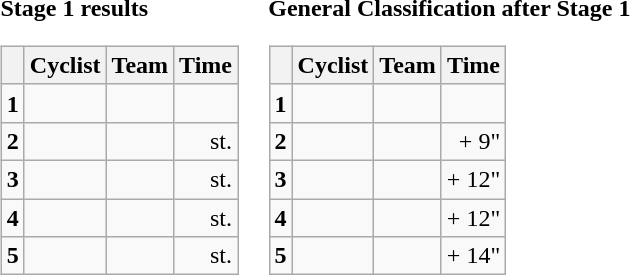<table>
<tr>
<td><strong>Stage 1 results</strong><br><table class="wikitable">
<tr>
<th></th>
<th>Cyclist</th>
<th>Team</th>
<th>Time</th>
</tr>
<tr>
<td><strong>1</strong></td>
<td><strong></strong></td>
<td><strong></strong></td>
<td align="right"></td>
</tr>
<tr>
<td><strong>2</strong></td>
<td></td>
<td></td>
<td align="right">st.</td>
</tr>
<tr>
<td><strong>3</strong></td>
<td></td>
<td></td>
<td align="right">st.</td>
</tr>
<tr>
<td><strong>4</strong></td>
<td></td>
<td></td>
<td align="right">st.</td>
</tr>
<tr>
<td><strong>5</strong></td>
<td></td>
<td></td>
<td align="right">st.</td>
</tr>
</table>
</td>
<td><strong>General Classification after Stage 1</strong><br><table class="wikitable">
<tr>
<th></th>
<th>Cyclist</th>
<th>Team</th>
<th>Time</th>
</tr>
<tr>
<td><strong>1</strong></td>
<td></td>
<td><strong></strong></td>
<td align="right"></td>
</tr>
<tr>
<td><strong>2</strong></td>
<td></td>
<td></td>
<td align="right">+ 9"</td>
</tr>
<tr>
<td><strong>3</strong></td>
<td></td>
<td></td>
<td align="right">+ 12"</td>
</tr>
<tr>
<td><strong>4</strong></td>
<td></td>
<td></td>
<td align="right">+ 12"</td>
</tr>
<tr>
<td><strong>5</strong></td>
<td></td>
<td></td>
<td align="right">+ 14"</td>
</tr>
</table>
</td>
</tr>
</table>
